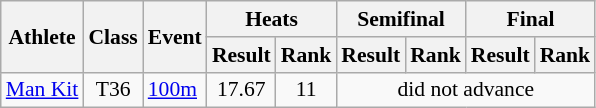<table class=wikitable style="font-size:90%">
<tr>
<th rowspan="2">Athlete</th>
<th rowspan="2">Class</th>
<th rowspan="2">Event</th>
<th colspan="2">Heats</th>
<th colspan="2">Semifinal</th>
<th colspan="2">Final</th>
</tr>
<tr>
<th>Result</th>
<th>Rank</th>
<th>Result</th>
<th>Rank</th>
<th>Result</th>
<th>Rank</th>
</tr>
<tr>
<td><a href='#'>Man Kit</a></td>
<td style="text-align:center;">T36</td>
<td><a href='#'>100m</a></td>
<td style="text-align:center;">17.67</td>
<td style="text-align:center;">11</td>
<td style="text-align:center;" colspan="4">did not advance</td>
</tr>
</table>
